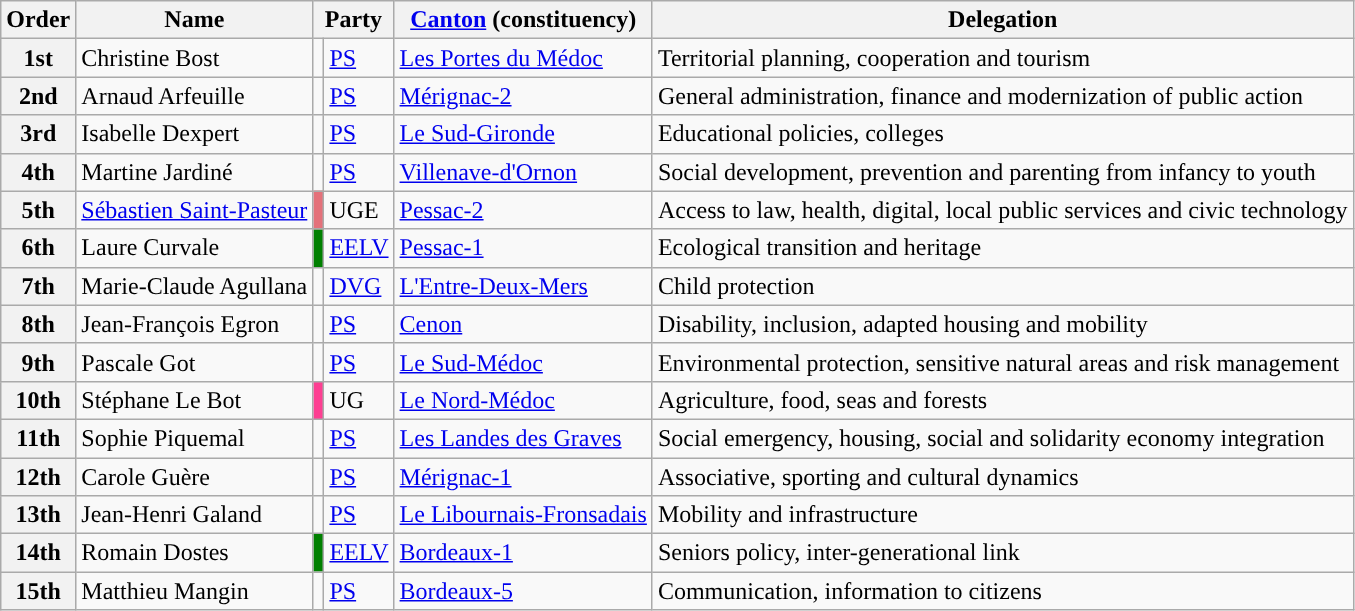<table class="wikitable sortable">
<tr>
<th>Order</th>
<th>Name</th>
<th colspan="2">Party</th>
<th><a href='#'>Canton</a> (constituency)</th>
<th>Delegation</th>
</tr>
<tr>
<th rowspan="1">1st</th>
<td rowspan="1">Christine Bost</td>
<td style="color:inherit;background:"></td>
<td><a href='#'>PS</a></td>
<td><a href='#'>Les Portes du Médoc</a></td>
<td rowspan="1">Territorial planning, cooperation and tourism</td>
</tr>
<tr>
<th>2nd</th>
<td>Arnaud Arfeuille</td>
<td style="color:inherit;background:"></td>
<td><a href='#'>PS</a></td>
<td><a href='#'>Mérignac-2</a></td>
<td>General administration, finance and modernization of public action</td>
</tr>
<tr>
<th rowspan="1">3rd</th>
<td rowspan="1">Isabelle Dexpert</td>
<td style="color:inherit;background:"></td>
<td><a href='#'>PS</a></td>
<td><a href='#'>Le Sud-Gironde</a></td>
<td rowspan="1">Educational policies, colleges</td>
</tr>
<tr>
<th>4th</th>
<td>Martine Jardiné</td>
<td style="color:inherit;background:"></td>
<td><a href='#'>PS</a></td>
<td><a href='#'>Villenave-d'Ornon</a></td>
<td>Social development, prevention and parenting from infancy to youth</td>
</tr>
<tr>
<th rowspan="1">5th</th>
<td rowspan="1"><a href='#'>Sébastien Saint-Pasteur</a></td>
<td style="color:inherit;background:#E4717A"></td>
<td>UGE</td>
<td><a href='#'>Pessac-2</a></td>
<td rowspan="1">Access to law, health, digital, local public services and civic technology</td>
</tr>
<tr>
<th rowspan="1">6th</th>
<td rowspan="1">Laure Curvale</td>
<td style="color:inherit;background:#008000"></td>
<td><a href='#'>EELV</a></td>
<td><a href='#'>Pessac-1</a></td>
<td rowspan="1">Ecological transition and heritage</td>
</tr>
<tr>
<th rowspan="1">7th</th>
<td rowspan="1">Marie-Claude Agullana</td>
<td style="color:inherit;background:"></td>
<td><a href='#'>DVG</a></td>
<td><a href='#'>L'Entre-Deux-Mers</a></td>
<td rowspan="1">Child protection</td>
</tr>
<tr>
<th rowspan="1">8th</th>
<td rowspan="1">Jean-François Egron</td>
<td style="color:inherit;background:"></td>
<td><a href='#'>PS</a></td>
<td><a href='#'>Cenon</a></td>
<td rowspan="1">Disability, inclusion, adapted housing and mobility</td>
</tr>
<tr>
<th rowspan="1">9th</th>
<td rowspan="1">Pascale Got</td>
<td style="color:inherit;background:"></td>
<td><a href='#'>PS</a></td>
<td><a href='#'>Le Sud-Médoc</a></td>
<td rowspan="1">Environmental protection, sensitive natural areas and risk management</td>
</tr>
<tr>
<th rowspan="1">10th</th>
<td rowspan="1">Stéphane Le Bot</td>
<td style="color:inherit;background:#FD3F92"></td>
<td>UG</td>
<td><a href='#'>Le Nord-Médoc</a></td>
<td rowspan="1">Agriculture, food, seas and forests</td>
</tr>
<tr>
<th>11th</th>
<td>Sophie Piquemal</td>
<td style="color:inherit;background:"></td>
<td><a href='#'>PS</a></td>
<td><a href='#'>Les Landes des Graves</a></td>
<td>Social emergency, housing, social and solidarity economy integration</td>
</tr>
<tr>
<th rowspan="1">12th</th>
<td rowspan="1">Carole Guère</td>
<td style="color:inherit;background:"></td>
<td><a href='#'>PS</a></td>
<td><a href='#'>Mérignac-1</a></td>
<td>Associative, sporting and cultural dynamics</td>
</tr>
<tr>
<th rowspan="1">13th</th>
<td rowspan="1">Jean-Henri Galand</td>
<td style="color:inherit;background:"></td>
<td><a href='#'>PS</a></td>
<td><a href='#'>Le Libournais-Fronsadais</a></td>
<td rowspan="1">Mobility and infrastructure</td>
</tr>
<tr>
<th rowspan="1">14th</th>
<td rowspan="1">Romain Dostes</td>
<td style="color:inherit;background:#008000"></td>
<td><a href='#'>EELV</a></td>
<td><a href='#'>Bordeaux-1</a></td>
<td rowspan="1">Seniors policy, inter-generational link</td>
</tr>
<tr>
<th>15th</th>
<td rowspan="1">Matthieu Mangin</td>
<td style="color:inherit;background:"></td>
<td><a href='#'>PS</a></td>
<td><a href='#'>Bordeaux-5</a></td>
<td rowspan="1">Communication, information to citizens</td>
</tr>
</table>
